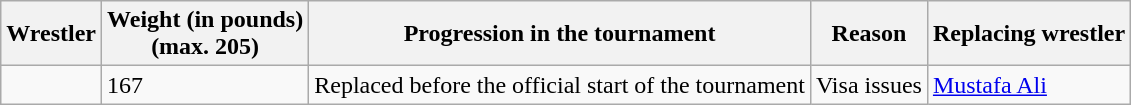<table class="wikitable sortable">
<tr>
<th>Wrestler</th>
<th>Weight (in pounds)<br>(max. 205)</th>
<th>Progression in the tournament</th>
<th>Reason</th>
<th>Replacing wrestler</th>
</tr>
<tr>
<td></td>
<td>167</td>
<td>Replaced before the official start of the tournament</td>
<td>Visa issues</td>
<td><a href='#'>Mustafa Ali</a></td>
</tr>
</table>
